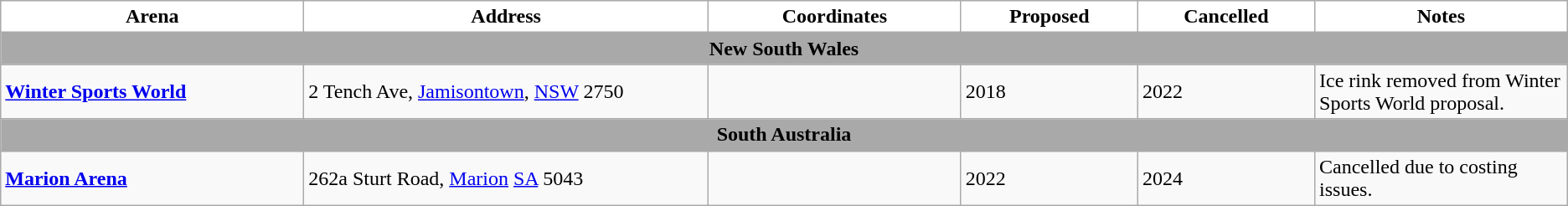<table class="wikitable">
<tr>
<th style="background:white; width:12%">Arena</th>
<th style="background:white; width:16%">Address</th>
<th style="background:white; width:10%">Coordinates</th>
<th style="background:white; width:7%">Proposed</th>
<th style="background:white; width:7%">Cancelled</th>
<th style="background:white; width:10%">Notes</th>
</tr>
<tr>
<th style=background:#A9A9A9 colspan=10><strong><span>New South Wales</span></strong></th>
</tr>
<tr>
<td><strong><a href='#'>Winter Sports World</a></strong></td>
<td>2 Tench Ave, <a href='#'>Jamisontown</a>, <a href='#'>NSW</a> 2750</td>
<td></td>
<td>2018</td>
<td>2022</td>
<td>Ice rink removed from Winter Sports World proposal.</td>
</tr>
<tr>
<th style=background:#A9A9A9 colspan=10><strong><span>South Australia</span></strong></th>
</tr>
<tr>
<td><strong><a href='#'>Marion Arena</a></strong></td>
<td>262a Sturt Road, <a href='#'>Marion</a> <a href='#'>SA</a> 5043</td>
<td></td>
<td>2022</td>
<td>2024</td>
<td>Cancelled due to costing issues.</td>
</tr>
</table>
